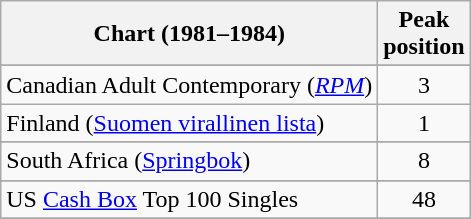<table class="wikitable sortable">
<tr>
<th>Chart (1981–1984)</th>
<th align="center">Peak<br>position</th>
</tr>
<tr>
</tr>
<tr>
<td>Canadian Adult Contemporary (<a href='#'><em>RPM</em></a>)</td>
<td style="text-align:center;">3</td>
</tr>
<tr>
<td>Finland (<a href='#'>Suomen virallinen lista</a>)</td>
<td style="text-align:center;">1</td>
</tr>
<tr>
</tr>
<tr>
</tr>
<tr>
</tr>
<tr>
<td>South Africa (<a href='#'>Springbok</a>)</td>
<td align="center">8</td>
</tr>
<tr>
</tr>
<tr>
</tr>
<tr>
</tr>
<tr>
</tr>
<tr>
<td align="left">US <a href='#'>Cash Box</a> Top 100 Singles</td>
<td align="center">48</td>
</tr>
<tr>
</tr>
<tr>
</tr>
</table>
